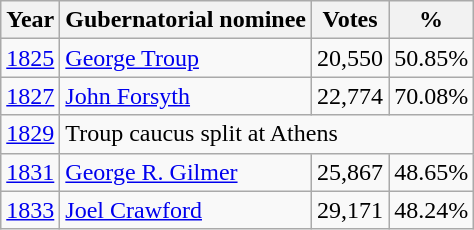<table class="wikitable sortable">
<tr>
<th>Year</th>
<th>Gubernatorial nominee</th>
<th>Votes</th>
<th>%</th>
</tr>
<tr>
<td><a href='#'>1825</a></td>
<td><a href='#'>George Troup</a></td>
<td>20,550</td>
<td>50.85%</td>
</tr>
<tr>
<td><a href='#'>1827</a></td>
<td><a href='#'>John Forsyth</a></td>
<td>22,774</td>
<td>70.08%</td>
</tr>
<tr>
<td><a href='#'>1829</a></td>
<td colspan="3">Troup caucus split at Athens</td>
</tr>
<tr>
<td><a href='#'>1831</a></td>
<td><a href='#'>George R. Gilmer</a></td>
<td>25,867</td>
<td>48.65%</td>
</tr>
<tr>
<td><a href='#'>1833</a></td>
<td><a href='#'>Joel Crawford</a></td>
<td>29,171</td>
<td>48.24%</td>
</tr>
</table>
